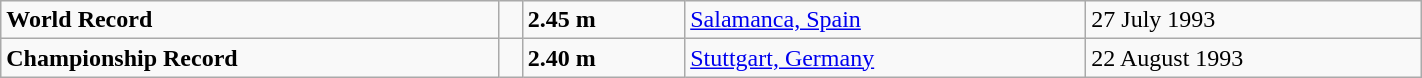<table class="wikitable" width=75%>
<tr>
<td><strong>World Record</strong></td>
<td></td>
<td><strong>2.45 m</strong></td>
<td><a href='#'>Salamanca, Spain</a></td>
<td>27 July 1993</td>
</tr>
<tr>
<td><strong>Championship Record</strong></td>
<td></td>
<td><strong>2.40 m</strong></td>
<td><a href='#'>Stuttgart, Germany</a></td>
<td>22 August 1993</td>
</tr>
</table>
